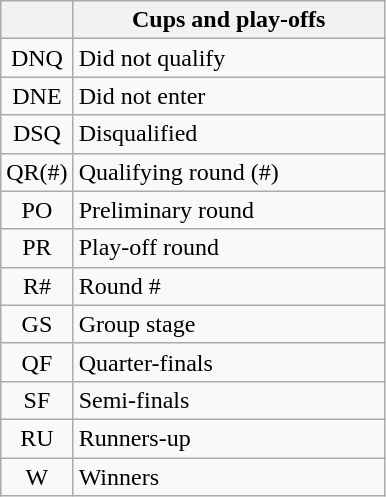<table class="wikitable">
<tr>
<th style="width: 40px"></th>
<th style="width: 200px">Cups and play-offs</th>
</tr>
<tr>
<td style="text-align: center">DNQ</td>
<td>Did not qualify</td>
</tr>
<tr>
<td style="text-align: center">DNE</td>
<td>Did not enter</td>
</tr>
<tr>
<td style="text-align: center">DSQ</td>
<td>Disqualified</td>
</tr>
<tr>
<td style="text-align: center">QR(#)</td>
<td>Qualifying round (#)</td>
</tr>
<tr>
<td style="text-align: center">PO</td>
<td>Preliminary round</td>
</tr>
<tr>
<td style="text-align: center">PR</td>
<td>Play-off round</td>
</tr>
<tr>
<td style="text-align: center">R#</td>
<td>Round #</td>
</tr>
<tr>
<td style="text-align: center">GS</td>
<td>Group stage</td>
</tr>
<tr>
<td style="text-align: center">QF</td>
<td>Quarter-finals</td>
</tr>
<tr>
<td style="text-align: center">SF</td>
<td>Semi-finals</td>
</tr>
<tr>
<td style="text-align: center">RU</td>
<td>Runners-up</td>
</tr>
<tr>
<td style="text-align: center">W</td>
<td>Winners</td>
</tr>
</table>
